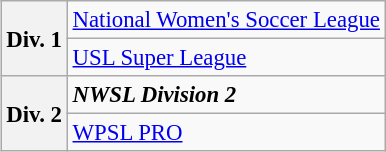<table class="wikitable" style="margin:0 0 1em 1em; float:right; font-size:95%">
<tr>
<th rowspan="2">Div. 1</th>
<td><a href='#'>National Women's Soccer League</a></td>
</tr>
<tr>
<td><a href='#'>USL Super League</a></td>
</tr>
<tr>
<th rowspan="2">Div. 2</th>
<td><strong><em>NWSL Division 2</em></strong></td>
</tr>
<tr>
<td><a href='#'>WPSL PRO</a></td>
</tr>
</table>
